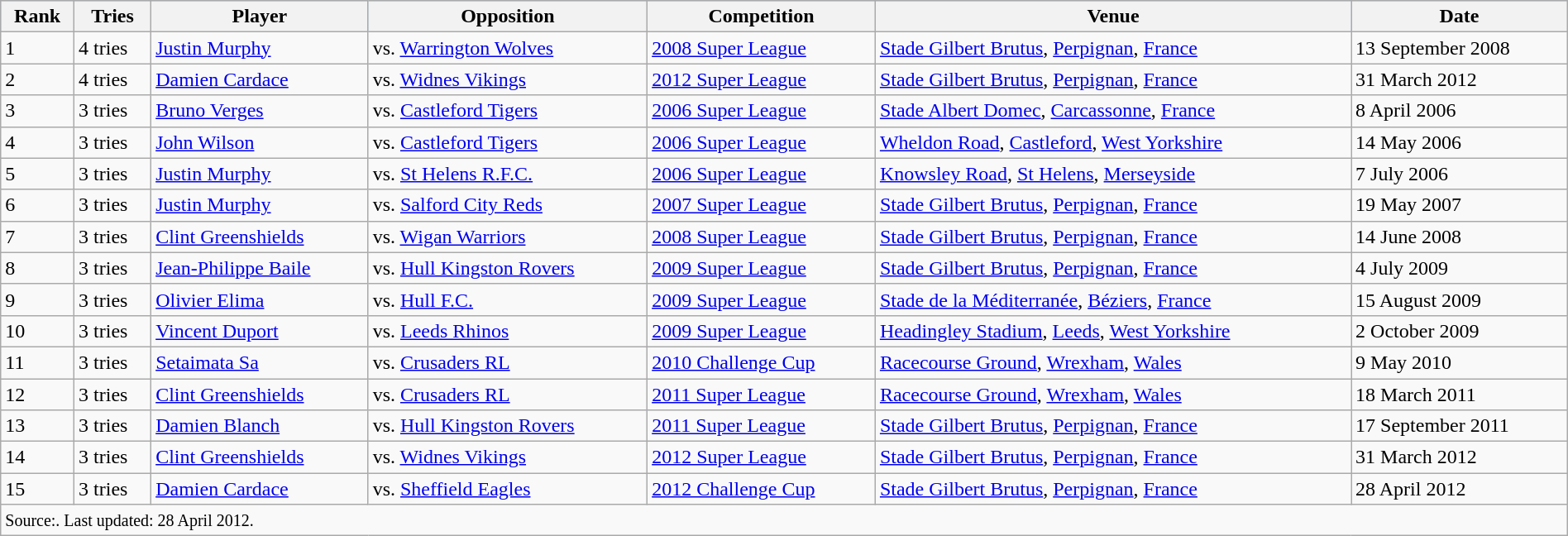<table class="wikitable" style="width:100%;">
<tr style="background:#87cefa;">
<th>Rank</th>
<th>Tries</th>
<th>Player</th>
<th>Opposition</th>
<th>Competition</th>
<th>Venue</th>
<th>Date</th>
</tr>
<tr>
<td>1</td>
<td>4 tries</td>
<td> <a href='#'>Justin Murphy</a></td>
<td>vs. <a href='#'>Warrington Wolves</a></td>
<td><a href='#'>2008 Super League</a></td>
<td> <a href='#'>Stade Gilbert Brutus</a>, <a href='#'>Perpignan</a>, <a href='#'>France</a></td>
<td>13 September 2008</td>
</tr>
<tr>
<td>2</td>
<td>4 tries</td>
<td> <a href='#'>Damien Cardace</a></td>
<td>vs. <a href='#'>Widnes Vikings</a></td>
<td><a href='#'>2012 Super League</a></td>
<td> <a href='#'>Stade Gilbert Brutus</a>, <a href='#'>Perpignan</a>, <a href='#'>France</a></td>
<td>31 March 2012</td>
</tr>
<tr>
<td>3</td>
<td>3 tries</td>
<td> <a href='#'>Bruno Verges</a></td>
<td>vs. <a href='#'>Castleford Tigers</a></td>
<td><a href='#'>2006 Super League</a></td>
<td> <a href='#'>Stade Albert Domec</a>, <a href='#'>Carcassonne</a>, <a href='#'>France</a></td>
<td>8 April 2006</td>
</tr>
<tr>
<td>4</td>
<td>3 tries</td>
<td> <a href='#'>John Wilson</a></td>
<td>vs. <a href='#'>Castleford Tigers</a></td>
<td><a href='#'>2006 Super League</a></td>
<td> <a href='#'>Wheldon Road</a>, <a href='#'>Castleford</a>, <a href='#'>West Yorkshire</a></td>
<td>14 May 2006</td>
</tr>
<tr>
<td>5</td>
<td>3 tries</td>
<td> <a href='#'>Justin Murphy</a></td>
<td>vs. <a href='#'>St Helens R.F.C.</a></td>
<td><a href='#'>2006 Super League</a></td>
<td> <a href='#'>Knowsley Road</a>, <a href='#'>St Helens</a>, <a href='#'>Merseyside</a></td>
<td>7 July 2006</td>
</tr>
<tr>
<td>6</td>
<td>3 tries</td>
<td> <a href='#'>Justin Murphy</a></td>
<td>vs. <a href='#'>Salford City Reds</a></td>
<td><a href='#'>2007 Super League</a></td>
<td> <a href='#'>Stade Gilbert Brutus</a>, <a href='#'>Perpignan</a>, <a href='#'>France</a></td>
<td>19 May 2007</td>
</tr>
<tr>
<td>7</td>
<td>3 tries</td>
<td> <a href='#'>Clint Greenshields</a></td>
<td>vs. <a href='#'>Wigan Warriors</a></td>
<td><a href='#'>2008 Super League</a></td>
<td> <a href='#'>Stade Gilbert Brutus</a>, <a href='#'>Perpignan</a>, <a href='#'>France</a></td>
<td>14 June 2008</td>
</tr>
<tr>
<td>8</td>
<td>3 tries</td>
<td> <a href='#'>Jean-Philippe Baile</a></td>
<td>vs. <a href='#'>Hull Kingston Rovers</a></td>
<td><a href='#'>2009 Super League</a></td>
<td> <a href='#'>Stade Gilbert Brutus</a>, <a href='#'>Perpignan</a>, <a href='#'>France</a></td>
<td>4 July 2009</td>
</tr>
<tr>
<td>9</td>
<td>3 tries</td>
<td> <a href='#'>Olivier Elima</a></td>
<td>vs. <a href='#'>Hull F.C.</a></td>
<td><a href='#'>2009 Super League</a></td>
<td> <a href='#'>Stade de la Méditerranée</a>, <a href='#'>Béziers</a>, <a href='#'>France</a></td>
<td>15 August 2009</td>
</tr>
<tr>
<td>10</td>
<td>3 tries</td>
<td> <a href='#'>Vincent Duport</a></td>
<td>vs. <a href='#'>Leeds Rhinos</a></td>
<td><a href='#'>2009 Super League</a></td>
<td> <a href='#'>Headingley Stadium</a>, <a href='#'>Leeds</a>, <a href='#'>West Yorkshire</a></td>
<td>2 October 2009</td>
</tr>
<tr>
<td>11</td>
<td>3 tries</td>
<td> <a href='#'>Setaimata Sa</a></td>
<td>vs. <a href='#'>Crusaders RL</a></td>
<td><a href='#'>2010 Challenge Cup</a></td>
<td> <a href='#'>Racecourse Ground</a>, <a href='#'>Wrexham</a>, <a href='#'>Wales</a></td>
<td>9 May 2010</td>
</tr>
<tr>
<td>12</td>
<td>3 tries</td>
<td> <a href='#'>Clint Greenshields</a></td>
<td>vs. <a href='#'>Crusaders RL</a></td>
<td><a href='#'>2011 Super League</a></td>
<td> <a href='#'>Racecourse Ground</a>, <a href='#'>Wrexham</a>, <a href='#'>Wales</a></td>
<td>18 March 2011</td>
</tr>
<tr>
<td>13</td>
<td>3 tries</td>
<td> <a href='#'>Damien Blanch</a></td>
<td>vs. <a href='#'>Hull Kingston Rovers</a></td>
<td><a href='#'>2011 Super League</a></td>
<td> <a href='#'>Stade Gilbert Brutus</a>, <a href='#'>Perpignan</a>, <a href='#'>France</a></td>
<td>17 September 2011</td>
</tr>
<tr>
<td>14</td>
<td>3 tries</td>
<td> <a href='#'>Clint Greenshields</a></td>
<td>vs. <a href='#'>Widnes Vikings</a></td>
<td><a href='#'>2012 Super League</a></td>
<td> <a href='#'>Stade Gilbert Brutus</a>, <a href='#'>Perpignan</a>, <a href='#'>France</a></td>
<td>31 March 2012</td>
</tr>
<tr>
<td>15</td>
<td>3 tries</td>
<td> <a href='#'>Damien Cardace</a></td>
<td>vs. <a href='#'>Sheffield Eagles</a></td>
<td><a href='#'>2012 Challenge Cup</a></td>
<td> <a href='#'>Stade Gilbert Brutus</a>, <a href='#'>Perpignan</a>, <a href='#'>France</a></td>
<td>28 April 2012</td>
</tr>
<tr>
<td colspan=7><small>Source:. Last updated: 28 April 2012.</small></td>
</tr>
</table>
